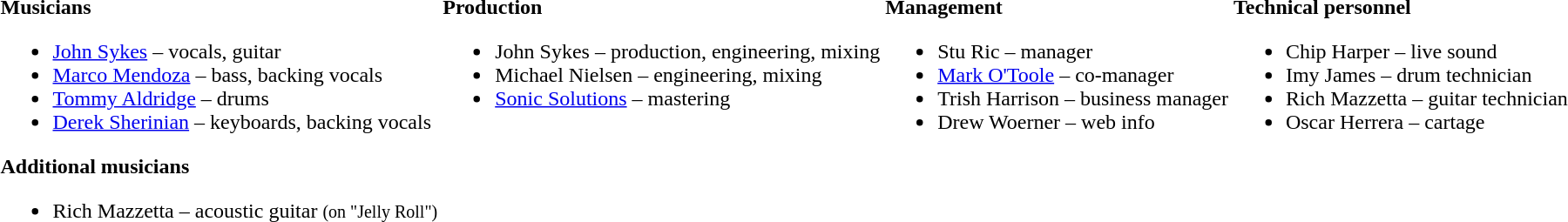<table>
<tr>
<td valign=top><br><strong>Musicians</strong><ul><li><a href='#'>John Sykes</a> – vocals, guitar</li><li><a href='#'>Marco Mendoza</a> – bass, backing vocals</li><li><a href='#'>Tommy Aldridge</a> – drums</li><li><a href='#'>Derek Sherinian</a> – keyboards, backing vocals</li></ul><strong>Additional musicians</strong><ul><li>Rich Mazzetta – acoustic guitar <small>(on "Jelly Roll")</small></li></ul></td>
<td valign=top><br><strong>Production</strong><ul><li>John Sykes – production, engineering, mixing</li><li>Michael Nielsen – engineering, mixing</li><li><a href='#'>Sonic Solutions</a> – mastering</li></ul></td>
<td valign=top><br><strong>Management</strong><ul><li>Stu Ric – manager</li><li><a href='#'>Mark O'Toole</a> – co-manager</li><li>Trish Harrison – business manager</li><li>Drew Woerner – web info</li></ul></td>
<td valign=top><br><strong>Technical personnel</strong><ul><li>Chip Harper – live sound</li><li>Imy James – drum technician</li><li>Rich Mazzetta – guitar technician</li><li>Oscar Herrera – cartage</li></ul></td>
</tr>
</table>
